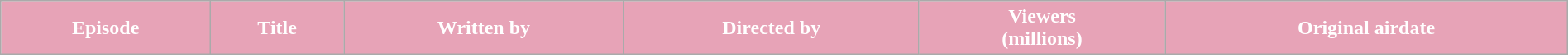<table class="wikitable plainrowheaders" style="width:100%;">
<tr style="color:#fff;">
<th style="background:#E7A3B7;">Episode</th>
<th style="background:#E7A3B7;">Title</th>
<th style="background:#E7A3B7;">Written by</th>
<th style="background:#E7A3B7;">Directed by</th>
<th style="background:#E7A3B7;">Viewers<br>(millions)</th>
<th style="background:#E7A3B7;">Original airdate<br>


</th>
</tr>
</table>
